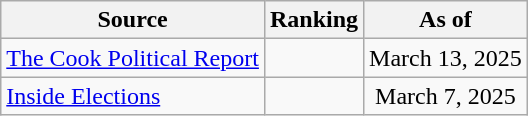<table class="wikitable" style="text-align:center">
<tr>
<th>Source</th>
<th>Ranking</th>
<th>As of</th>
</tr>
<tr>
<td align=left><a href='#'>The Cook Political Report</a></td>
<td></td>
<td>March 13, 2025</td>
</tr>
<tr>
<td align=left><a href='#'>Inside Elections</a></td>
<td></td>
<td>March 7, 2025</td>
</tr>
</table>
